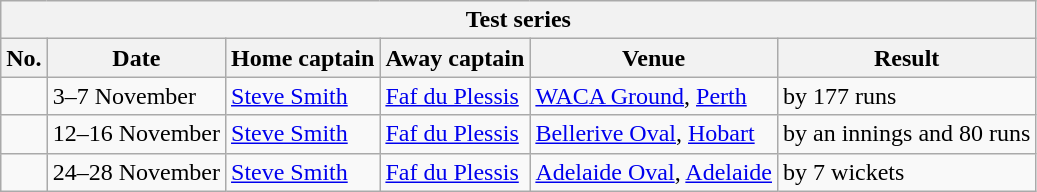<table class="wikitable">
<tr>
<th colspan="6">Test series</th>
</tr>
<tr>
<th>No.</th>
<th>Date</th>
<th>Home captain</th>
<th>Away captain</th>
<th>Venue</th>
<th>Result</th>
</tr>
<tr>
<td></td>
<td>3–7 November</td>
<td><a href='#'>Steve Smith</a></td>
<td><a href='#'>Faf du Plessis</a></td>
<td><a href='#'>WACA Ground</a>, <a href='#'>Perth</a></td>
<td> by 177 runs</td>
</tr>
<tr>
<td></td>
<td>12–16 November</td>
<td><a href='#'>Steve Smith</a></td>
<td><a href='#'>Faf du Plessis</a></td>
<td><a href='#'>Bellerive Oval</a>, <a href='#'>Hobart</a></td>
<td> by an innings and 80 runs</td>
</tr>
<tr>
<td></td>
<td>24–28 November</td>
<td><a href='#'>Steve Smith</a></td>
<td><a href='#'>Faf du Plessis</a></td>
<td><a href='#'>Adelaide Oval</a>, <a href='#'>Adelaide</a></td>
<td> by 7 wickets</td>
</tr>
</table>
